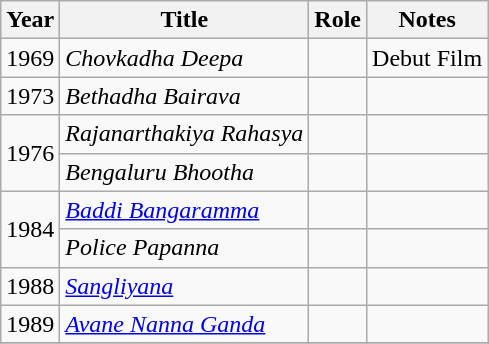<table class="wikitable sortable">
<tr>
<th>Year</th>
<th>Title</th>
<th>Role</th>
<th class="unsortable">Notes</th>
</tr>
<tr>
<td>1969</td>
<td><em>Chovkadha Deepa</em></td>
<td></td>
<td>Debut Film</td>
</tr>
<tr>
<td>1973</td>
<td><em>Bethadha Bairava</em></td>
<td></td>
<td></td>
</tr>
<tr>
<td rowspan=2>1976</td>
<td><em>Rajanarthakiya Rahasya</em></td>
<td></td>
<td></td>
</tr>
<tr>
<td><em>Bengaluru Bhootha</em></td>
<td></td>
<td></td>
</tr>
<tr>
<td rowspan=2>1984</td>
<td><em><a href='#'>Baddi Bangaramma</a></em></td>
<td></td>
<td></td>
</tr>
<tr>
<td><em>Police Papanna</em></td>
<td></td>
<td></td>
</tr>
<tr>
<td>1988</td>
<td><em><a href='#'>Sangliyana</a></em></td>
<td></td>
<td></td>
</tr>
<tr>
<td>1989</td>
<td><em><a href='#'>Avane Nanna Ganda</a></em></td>
<td></td>
<td></td>
</tr>
<tr>
</tr>
</table>
